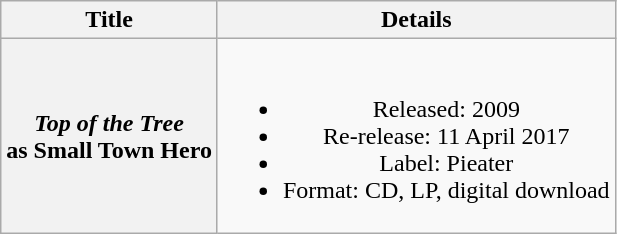<table class="wikitable plainrowheaders" style="text-align:center;">
<tr>
<th>Title</th>
<th>Details</th>
</tr>
<tr>
<th scope="row"><em>Top of the Tree</em> <br> as Small Town Hero</th>
<td><br><ul><li>Released: 2009</li><li>Re-release: 11 April 2017</li><li>Label: Pieater</li><li>Format: CD, LP, digital download</li></ul></td>
</tr>
</table>
